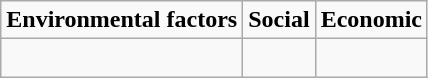<table class="wikitable">
<tr>
<td><strong>Environmental factors</strong></td>
<td><strong>Social</strong></td>
<td><strong>Economic</strong></td>
</tr>
<tr>
<td><br></td>
<td><br></td>
<td><br></td>
</tr>
</table>
